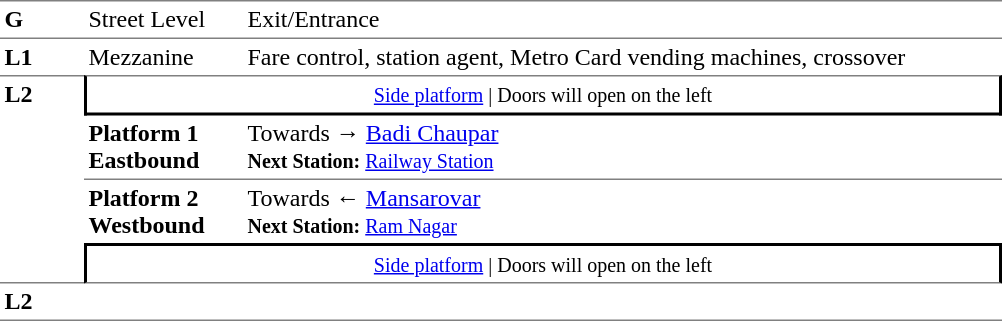<table table border=0 cellspacing=0 cellpadding=3>
<tr>
<td style="border-bottom:solid 1px grey;border-top:solid 1px grey;" width=50 valign=top><strong>G</strong></td>
<td style="border-top:solid 1px grey;border-bottom:solid 1px grey;" width=100 valign=top>Street Level</td>
<td style="border-top:solid 1px grey;border-bottom:solid 1px grey;" width=500 valign=top>Exit/Entrance</td>
</tr>
<tr>
<td valign=top><strong>L1</strong></td>
<td valign=top>Mezzanine</td>
<td valign=top>Fare control, station agent, Metro Card vending machines, crossover<br></td>
</tr>
<tr>
<td style="border-top:solid 1px grey;border-bottom:solid 1px grey;" width=50 rowspan=4 valign=top><strong>L2</strong></td>
<td style="border-top:solid 1px grey;border-right:solid 2px black;border-left:solid 2px black;border-bottom:solid 2px black;text-align:center;" colspan=2><small><a href='#'>Side platform</a> | Doors will open on the left </small></td>
</tr>
<tr>
<td style="border-bottom:solid 1px grey;" width=100><span><strong>Platform 1</strong><br><strong>Eastbound</strong></span></td>
<td style="border-bottom:solid 1px grey;" width=500>Towards → <a href='#'>Badi Chaupar</a><br><small><strong>Next Station:</strong> <a href='#'>Railway Station</a></small></td>
</tr>
<tr>
<td><span><strong>Platform 2</strong><br><strong>Westbound</strong></span></td>
<td><span></span>Towards ← <a href='#'>Mansarovar</a><br><small><strong>Next Station:</strong> <a href='#'>Ram Nagar</a></small></td>
</tr>
<tr>
<td style="border-top:solid 2px black;border-right:solid 2px black;border-left:solid 2px black;border-bottom:solid 1px grey;" colspan=2  align=center><small><a href='#'>Side platform</a> | Doors will open on the left </small></td>
</tr>
<tr>
<td style="border-bottom:solid 1px grey;" width=50 rowspan=2 valign=top><strong>L2</strong></td>
<td style="border-bottom:solid 1px grey;" width=100></td>
<td style="border-bottom:solid 1px grey;" width=500></td>
</tr>
<tr>
</tr>
</table>
